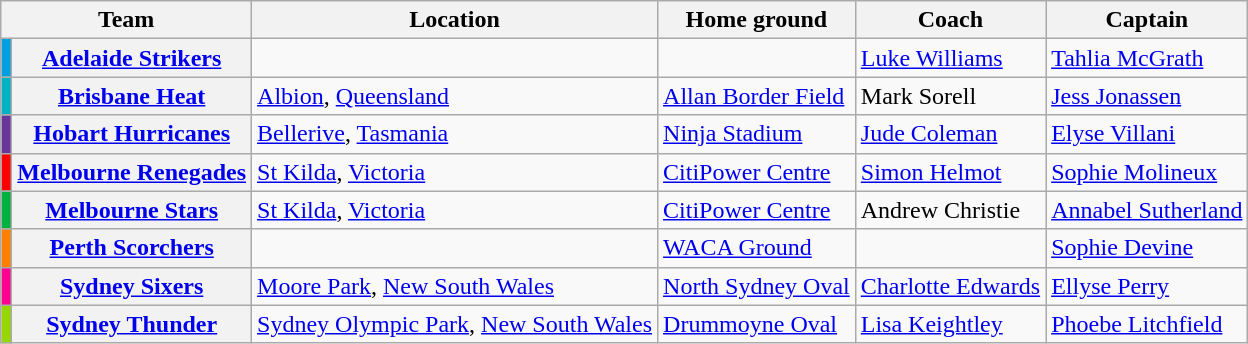<table class="wikitable">
<tr>
<th colspan="2">Team</th>
<th>Location</th>
<th>Home ground</th>
<th>Coach</th>
<th>Captain</th>
</tr>
<tr>
<td style="background:#009FDF;"></td>
<th><a href='#'>Adelaide Strikers</a></th>
<td></td>
<td></td>
<td><a href='#'>Luke Williams</a></td>
<td><a href='#'>Tahlia McGrath</a></td>
</tr>
<tr>
<td style="background:#00B3C4;"></td>
<th><a href='#'>Brisbane Heat</a></th>
<td><a href='#'>Albion</a>, <a href='#'>Queensland</a></td>
<td><a href='#'>Allan Border Field</a></td>
<td>Mark Sorell</td>
<td><a href='#'>Jess Jonassen</a></td>
</tr>
<tr>
<td style="background:#69359C;"></td>
<th><a href='#'>Hobart Hurricanes</a></th>
<td><a href='#'>Bellerive</a>, <a href='#'>Tasmania</a></td>
<td><a href='#'>Ninja Stadium</a></td>
<td><a href='#'>Jude Coleman</a></td>
<td><a href='#'>Elyse Villani</a></td>
</tr>
<tr>
<td style="background:red;"></td>
<th><a href='#'>Melbourne Renegades</a></th>
<td><a href='#'>St Kilda</a>, <a href='#'>Victoria</a></td>
<td><a href='#'>CitiPower Centre</a></td>
<td><a href='#'>Simon Helmot</a></td>
<td><a href='#'>Sophie Molineux</a></td>
</tr>
<tr>
<td style="background:#00B13F;"></td>
<th><a href='#'>Melbourne Stars</a></th>
<td><a href='#'>St Kilda</a>, <a href='#'>Victoria</a></td>
<td><a href='#'>CitiPower Centre</a></td>
<td>Andrew Christie</td>
<td><a href='#'>Annabel Sutherland</a></td>
</tr>
<tr>
<td style="background:#ff8000;"></td>
<th><a href='#'>Perth Scorchers</a></th>
<td></td>
<td><a href='#'>WACA Ground</a></td>
<td></td>
<td><a href='#'>Sophie Devine</a></td>
</tr>
<tr>
<td style="background:#FF0090;"></td>
<th><a href='#'>Sydney Sixers</a></th>
<td><a href='#'>Moore Park</a>, <a href='#'>New South Wales</a></td>
<td><a href='#'>North Sydney Oval</a></td>
<td><a href='#'>Charlotte Edwards</a></td>
<td><a href='#'>Ellyse Perry</a></td>
</tr>
<tr>
<td style="background:#96D701;"></td>
<th><a href='#'>Sydney Thunder</a></th>
<td><a href='#'>Sydney Olympic Park</a>, <a href='#'>New South Wales</a></td>
<td><a href='#'>Drummoyne Oval</a></td>
<td><a href='#'>Lisa Keightley</a></td>
<td><a href='#'>Phoebe Litchfield</a></td>
</tr>
</table>
